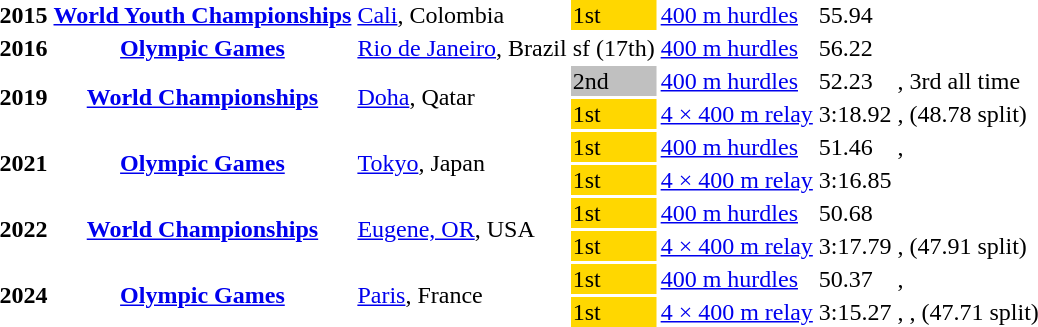<table>
<tr>
<th scope="row">2015</th>
<th scope="row"><a href='#'>World Youth Championships</a></th>
<td><a href='#'>Cali</a>, Colombia</td>
<td bgcolor=gold>1st</td>
<td><a href='#'>400 m hurdles</a></td>
<td>55.94</td>
<td></td>
</tr>
<tr>
<th scope="row">2016</th>
<th scope="row"><a href='#'>Olympic Games</a></th>
<td><a href='#'>Rio de Janeiro</a>, Brazil</td>
<td>sf (17th)</td>
<td><a href='#'>400 m hurdles</a></td>
<td>56.22</td>
<td></td>
</tr>
<tr>
<th scope="rowgroup" rowspan=2>2019</th>
<th scope="rowgroup" rowspan=2><a href='#'>World Championships</a></th>
<td rowspan=2><a href='#'>Doha</a>, Qatar</td>
<td bgcolor=silver>2nd</td>
<td><a href='#'>400 m hurdles</a></td>
<td>52.23</td>
<td>, 3rd all time</td>
</tr>
<tr>
<td bgcolor=gold>1st</td>
<td><a href='#'>4 × 400 m relay</a></td>
<td>3:18.92</td>
<td>, (48.78 split)</td>
</tr>
<tr>
<th scope="rowgroup" rowspan=2>2021</th>
<th scope="rowgroup" rowspan=2><a href='#'>Olympic Games</a></th>
<td rowspan=2><a href='#'>Tokyo</a>, Japan</td>
<td bgcolor=gold>1st</td>
<td><a href='#'>400 m hurdles</a></td>
<td>51.46</td>
<td>, </td>
</tr>
<tr>
<td bgcolor=gold>1st</td>
<td><a href='#'>4 × 400 m relay</a></td>
<td>3:16.85</td>
<td></td>
</tr>
<tr>
<th scope="rowgroup" rowspan=2>2022</th>
<th scope="rowgroup" rowspan=2><a href='#'>World Championships</a></th>
<td rowspan=2><a href='#'>Eugene, OR</a>, USA</td>
<td bgcolor=gold>1st</td>
<td><a href='#'>400 m hurdles</a></td>
<td>50.68</td>
<td></td>
</tr>
<tr>
<td bgcolor=gold>1st</td>
<td><a href='#'>4 × 400 m relay</a></td>
<td>3:17.79</td>
<td>, (47.91 split)</td>
</tr>
<tr>
<th scope="rowgroup" rowspan=2>2024</th>
<th scope="rowgroup" rowspan=2><a href='#'>Olympic Games</a></th>
<td rowspan=2><a href='#'>Paris</a>, France</td>
<td bgcolor=gold>1st</td>
<td><a href='#'>400 m hurdles</a></td>
<td>50.37</td>
<td>, </td>
</tr>
<tr>
<td bgcolor=gold>1st</td>
<td><a href='#'>4 × 400 m relay</a></td>
<td>3:15.27</td>
<td>, , (47.71 split)</td>
</tr>
</table>
